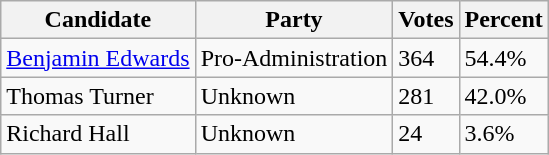<table class=wikitable>
<tr>
<th>Candidate</th>
<th>Party</th>
<th>Votes</th>
<th>Percent</th>
</tr>
<tr>
<td><a href='#'>Benjamin Edwards</a></td>
<td>Pro-Administration</td>
<td>364</td>
<td>54.4%</td>
</tr>
<tr>
<td>Thomas Turner</td>
<td>Unknown</td>
<td>281</td>
<td>42.0%</td>
</tr>
<tr>
<td>Richard Hall</td>
<td>Unknown</td>
<td>24</td>
<td>3.6%</td>
</tr>
</table>
